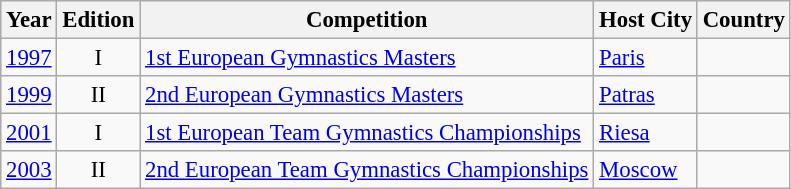<table class="wikitable" style="border-collapse: collapse; font-size: 95%;">
<tr bgcolor="efefef">
<th>Year</th>
<th>Edition</th>
<th>Competition</th>
<th>Host City</th>
<th>Country</th>
</tr>
<tr>
<td><a href='#'>1997</a></td>
<td align=center>I</td>
<td><a href='#'>1st European Gymnastics Masters</a></td>
<td><a href='#'>Paris</a></td>
<td></td>
</tr>
<tr>
<td><a href='#'>1999</a></td>
<td align=center>II</td>
<td><a href='#'>2nd European Gymnastics Masters</a></td>
<td><a href='#'>Patras</a></td>
<td></td>
</tr>
<tr>
<td><a href='#'>2001</a></td>
<td align=center>I</td>
<td><a href='#'>1st European Team Gymnastics Championships</a></td>
<td><a href='#'>Riesa</a></td>
<td></td>
</tr>
<tr>
<td><a href='#'>2003</a></td>
<td align=center>II</td>
<td><a href='#'>2nd European Team Gymnastics Championships</a></td>
<td><a href='#'>Moscow</a></td>
<td></td>
</tr>
</table>
